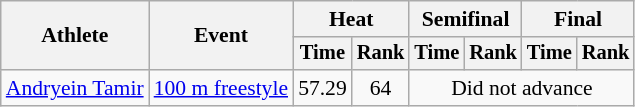<table class=wikitable style="font-size:90%">
<tr>
<th rowspan="2">Athlete</th>
<th rowspan="2">Event</th>
<th colspan="2">Heat</th>
<th colspan="2">Semifinal</th>
<th colspan="2">Final</th>
</tr>
<tr style="font-size:95%">
<th>Time</th>
<th>Rank</th>
<th>Time</th>
<th>Rank</th>
<th>Time</th>
<th>Rank</th>
</tr>
<tr align=center>
<td align=left><a href='#'>Andryein Tamir</a></td>
<td align=left><a href='#'>100 m freestyle</a></td>
<td>57.29</td>
<td>64</td>
<td colspan=4>Did not advance</td>
</tr>
</table>
